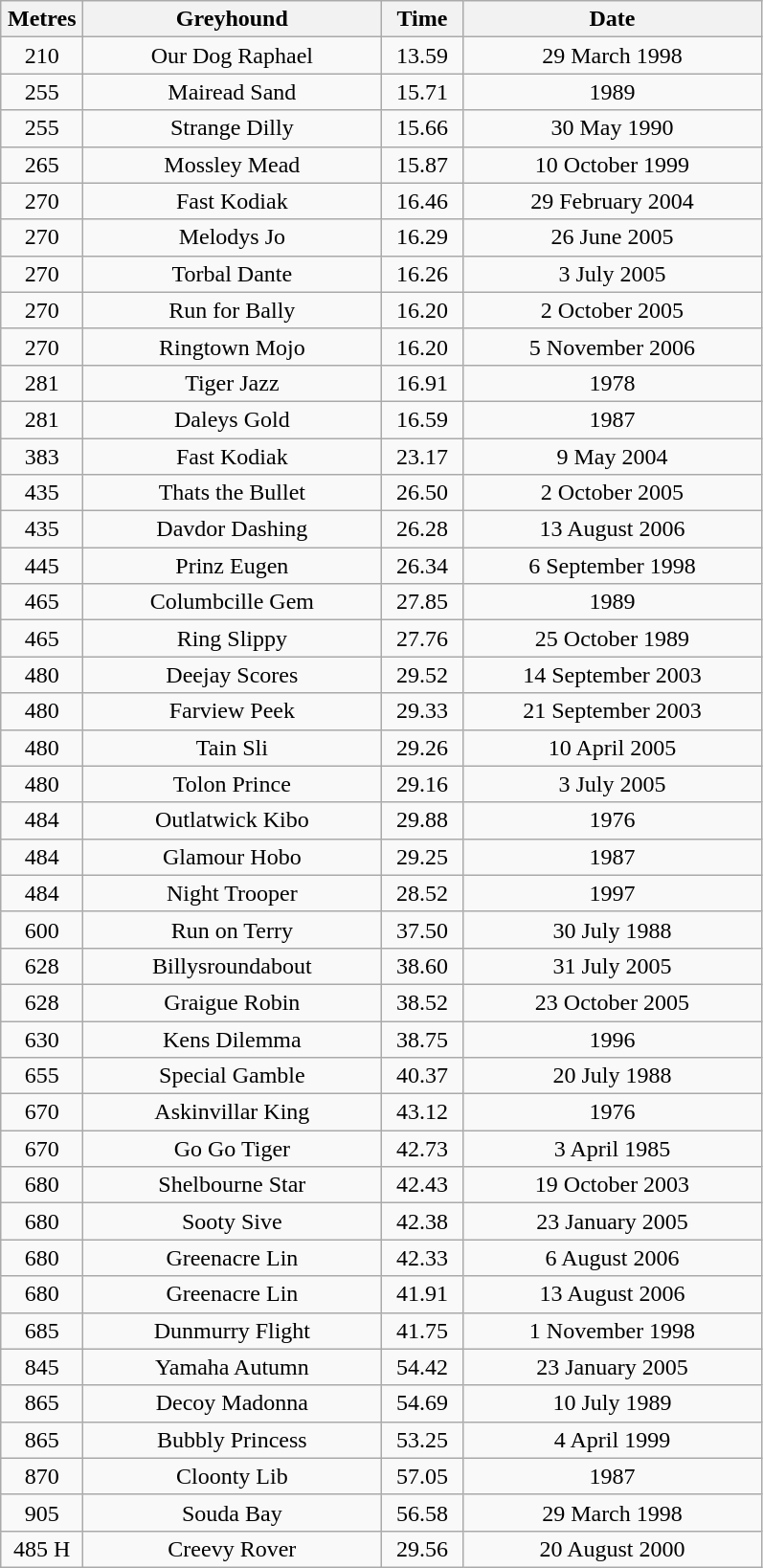<table class="wikitable" style="font-size: 100%">
<tr>
<th width=50>Metres</th>
<th width=200>Greyhound</th>
<th width=50>Time</th>
<th width=200>Date</th>
</tr>
<tr align=center>
<td>210</td>
<td>Our Dog Raphael</td>
<td>13.59</td>
<td>29 March 1998</td>
</tr>
<tr align=center>
<td>255</td>
<td>Mairead Sand</td>
<td>15.71</td>
<td>1989</td>
</tr>
<tr align=center>
<td>255</td>
<td>Strange Dilly</td>
<td>15.66</td>
<td>30 May 1990</td>
</tr>
<tr align=center>
<td>265</td>
<td>Mossley Mead</td>
<td>15.87</td>
<td>10 October 1999</td>
</tr>
<tr align=center>
<td>270</td>
<td>Fast Kodiak</td>
<td>16.46</td>
<td>29 February 2004</td>
</tr>
<tr align=center>
<td>270</td>
<td>Melodys Jo</td>
<td>16.29</td>
<td>26 June 2005</td>
</tr>
<tr align=center>
<td>270</td>
<td>Torbal Dante</td>
<td>16.26</td>
<td>3 July 2005</td>
</tr>
<tr align=center>
<td>270</td>
<td>Run for Bally</td>
<td>16.20</td>
<td>2 October 2005</td>
</tr>
<tr align=center>
<td>270</td>
<td>Ringtown Mojo</td>
<td>16.20</td>
<td>5 November 2006</td>
</tr>
<tr align=center>
<td>281</td>
<td>Tiger Jazz</td>
<td>16.91</td>
<td>1978</td>
</tr>
<tr align=center>
<td>281</td>
<td>Daleys Gold</td>
<td>16.59</td>
<td>1987</td>
</tr>
<tr align=center>
<td>383</td>
<td>Fast Kodiak</td>
<td>23.17</td>
<td>9 May 2004</td>
</tr>
<tr align=center>
<td>435</td>
<td>Thats the Bullet</td>
<td>26.50</td>
<td>2 October 2005</td>
</tr>
<tr align=center>
<td>435</td>
<td>Davdor Dashing</td>
<td>26.28</td>
<td>13 August 2006</td>
</tr>
<tr align=center>
<td>445</td>
<td>Prinz Eugen</td>
<td>26.34</td>
<td>6 September 1998</td>
</tr>
<tr align=center>
<td>465</td>
<td>Columbcille Gem</td>
<td>27.85</td>
<td>1989</td>
</tr>
<tr align=center>
<td>465</td>
<td>Ring Slippy</td>
<td>27.76</td>
<td>25 October 1989</td>
</tr>
<tr align=center>
<td>480</td>
<td>Deejay Scores</td>
<td>29.52</td>
<td>14 September 2003</td>
</tr>
<tr align=center>
<td>480</td>
<td>Farview Peek</td>
<td>29.33</td>
<td>21 September 2003</td>
</tr>
<tr align=center>
<td>480</td>
<td>Tain Sli</td>
<td>29.26</td>
<td>10 April 2005</td>
</tr>
<tr align=center>
<td>480</td>
<td>Tolon Prince</td>
<td>29.16</td>
<td>3 July 2005</td>
</tr>
<tr align=center>
<td>484</td>
<td>Outlatwick Kibo</td>
<td>29.88</td>
<td>1976</td>
</tr>
<tr align=center>
<td>484</td>
<td>Glamour Hobo</td>
<td>29.25</td>
<td>1987</td>
</tr>
<tr align=center>
<td>484</td>
<td>Night Trooper</td>
<td>28.52</td>
<td>1997</td>
</tr>
<tr align=center>
<td>600</td>
<td>Run on Terry</td>
<td>37.50</td>
<td>30 July 1988</td>
</tr>
<tr align=center>
<td>628</td>
<td>Billysroundabout</td>
<td>38.60</td>
<td>31 July 2005</td>
</tr>
<tr align=center>
<td>628</td>
<td>Graigue Robin</td>
<td>38.52</td>
<td>23 October 2005</td>
</tr>
<tr align=center>
<td>630</td>
<td>Kens Dilemma</td>
<td>38.75</td>
<td>1996</td>
</tr>
<tr align=center>
<td>655</td>
<td>Special Gamble</td>
<td>40.37</td>
<td>20 July 1988</td>
</tr>
<tr align=center>
<td>670</td>
<td>Askinvillar King</td>
<td>43.12</td>
<td>1976</td>
</tr>
<tr align=center>
<td>670</td>
<td>Go Go Tiger</td>
<td>42.73</td>
<td>3 April 1985</td>
</tr>
<tr align=center>
<td>680</td>
<td>Shelbourne Star</td>
<td>42.43</td>
<td>19 October 2003</td>
</tr>
<tr align=center>
<td>680</td>
<td>Sooty Sive</td>
<td>42.38</td>
<td>23 January 2005</td>
</tr>
<tr align=center>
<td>680</td>
<td>Greenacre Lin</td>
<td>42.33</td>
<td>6 August 2006</td>
</tr>
<tr align=center>
<td>680</td>
<td>Greenacre Lin</td>
<td>41.91</td>
<td>13 August 2006</td>
</tr>
<tr align=center>
<td>685</td>
<td>Dunmurry Flight</td>
<td>41.75</td>
<td>1 November 1998</td>
</tr>
<tr align=center>
<td>845</td>
<td>Yamaha Autumn</td>
<td>54.42</td>
<td>23 January 2005</td>
</tr>
<tr align=center>
<td>865</td>
<td>Decoy Madonna</td>
<td>54.69</td>
<td>10 July 1989</td>
</tr>
<tr align=center>
<td>865</td>
<td>Bubbly Princess</td>
<td>53.25</td>
<td>4 April 1999</td>
</tr>
<tr align=center>
<td>870</td>
<td>Cloonty Lib</td>
<td>57.05</td>
<td>1987</td>
</tr>
<tr align=center>
<td>905</td>
<td>Souda Bay</td>
<td>56.58</td>
<td>29 March 1998</td>
</tr>
<tr align=center>
<td>485 H</td>
<td>Creevy Rover</td>
<td>29.56</td>
<td>20 August 2000</td>
</tr>
</table>
